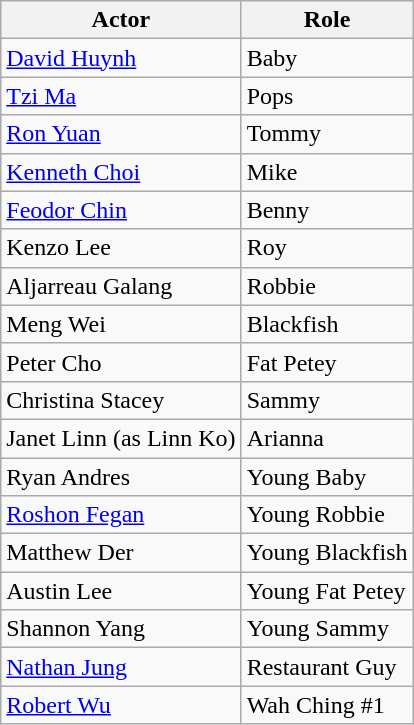<table class="wikitable">
<tr>
<th>Actor</th>
<th>Role</th>
</tr>
<tr>
<td><a href='#'>David Huynh</a></td>
<td>Baby</td>
</tr>
<tr>
<td><a href='#'>Tzi Ma</a></td>
<td>Pops</td>
</tr>
<tr>
<td><a href='#'>Ron Yuan</a></td>
<td>Tommy</td>
</tr>
<tr>
<td><a href='#'>Kenneth Choi</a></td>
<td>Mike</td>
</tr>
<tr>
<td><a href='#'>Feodor Chin</a></td>
<td>Benny</td>
</tr>
<tr>
<td>Kenzo Lee</td>
<td>Roy</td>
</tr>
<tr>
<td>Aljarreau Galang</td>
<td>Robbie</td>
</tr>
<tr>
<td>Meng Wei</td>
<td>Blackfish</td>
</tr>
<tr>
<td>Peter Cho</td>
<td>Fat Petey</td>
</tr>
<tr>
<td>Christina Stacey</td>
<td>Sammy</td>
</tr>
<tr>
<td>Janet Linn (as Linn Ko)</td>
<td>Arianna</td>
</tr>
<tr>
<td>Ryan Andres</td>
<td>Young Baby</td>
</tr>
<tr>
<td><a href='#'>Roshon Fegan</a></td>
<td>Young Robbie</td>
</tr>
<tr>
<td>Matthew Der</td>
<td>Young Blackfish</td>
</tr>
<tr>
<td>Austin Lee</td>
<td>Young Fat Petey</td>
</tr>
<tr>
<td>Shannon Yang</td>
<td>Young Sammy</td>
</tr>
<tr>
<td><a href='#'>Nathan Jung</a></td>
<td>Restaurant Guy</td>
</tr>
<tr>
<td><a href='#'>Robert Wu</a></td>
<td>Wah Ching #1</td>
</tr>
</table>
